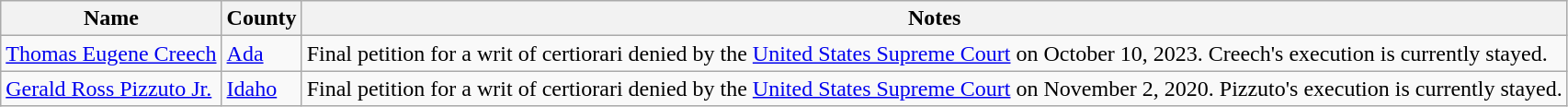<table class="wikitable sortable">
<tr>
<th>Name</th>
<th>County</th>
<th>Notes</th>
</tr>
<tr>
<td><a href='#'>Thomas Eugene Creech</a></td>
<td><a href='#'>Ada</a></td>
<td>Final petition for a writ of certiorari denied by the <a href='#'>United States Supreme Court</a> on October 10, 2023. Creech's execution is currently stayed.</td>
</tr>
<tr>
<td><a href='#'>Gerald Ross Pizzuto Jr.</a></td>
<td><a href='#'>Idaho</a></td>
<td>Final petition for a writ of certiorari denied by the <a href='#'>United States Supreme Court</a> on November 2, 2020. Pizzuto's execution is currently stayed.</td>
</tr>
</table>
